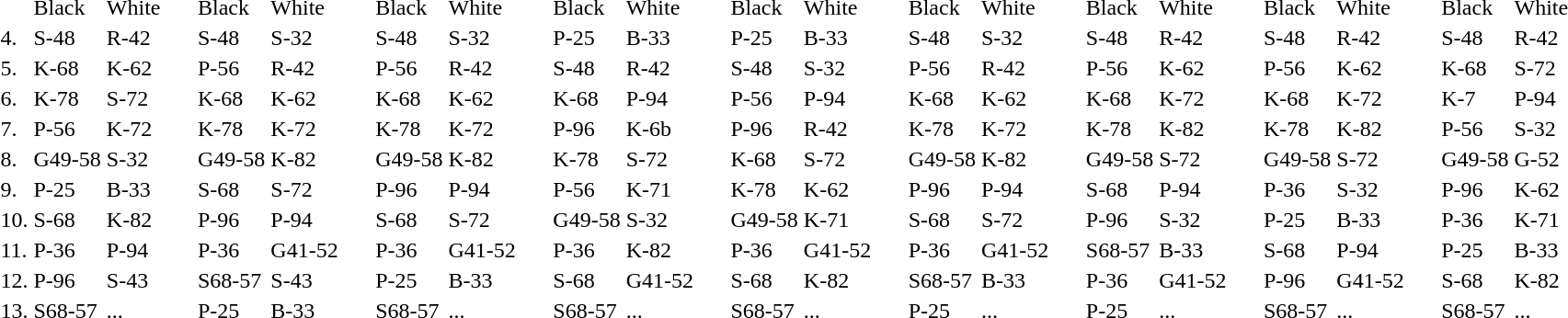<table>
<tr>
<td> </td>
<td>Black</td>
<td>White</td>
<td style="padding-left: 1.0em;"> </td>
<td>Black</td>
<td>White</td>
<td style="padding-left: 1.0em;"> </td>
<td>Black</td>
<td>White</td>
<td style="padding-left: 1.0em;"> </td>
<td>Black</td>
<td>White</td>
<td style="padding-left: 1.0em;"> </td>
<td>Black</td>
<td>White</td>
<td style="padding-left: 1.0em;"> </td>
<td>Black</td>
<td>White</td>
<td style="padding-left: 1.0em;"> </td>
<td>Black</td>
<td>White</td>
<td style="padding-left: 1.0em;"> </td>
<td>Black</td>
<td>White</td>
<td style="padding-left: 1.0em;"> </td>
<td>Black</td>
<td>White</td>
</tr>
<tr>
<td>4.</td>
<td>S-48</td>
<td>R-42</td>
<td> </td>
<td>S-48</td>
<td>S-32</td>
<td> </td>
<td>S-48</td>
<td>S-32</td>
<td> </td>
<td>P-25</td>
<td>B-33</td>
<td> </td>
<td>P-25</td>
<td>B-33</td>
<td> </td>
<td>S-48</td>
<td>S-32</td>
<td> </td>
<td>S-48</td>
<td>R-42</td>
<td> </td>
<td>S-48</td>
<td>R-42</td>
<td> </td>
<td>S-48</td>
<td>R-42</td>
</tr>
<tr>
<td>5.</td>
<td>K-68</td>
<td>K-62</td>
<td> </td>
<td>P-56</td>
<td>R-42</td>
<td> </td>
<td>P-56</td>
<td>R-42</td>
<td> </td>
<td>S-48</td>
<td>R-42</td>
<td> </td>
<td>S-48</td>
<td>S-32</td>
<td> </td>
<td>P-56</td>
<td>R-42</td>
<td> </td>
<td>P-56</td>
<td>K-62</td>
<td> </td>
<td>P-56</td>
<td>K-62</td>
<td> </td>
<td>K-68</td>
<td>S-72</td>
</tr>
<tr>
<td>6.</td>
<td>K-78</td>
<td>S-72</td>
<td> </td>
<td>K-68</td>
<td>K-62</td>
<td> </td>
<td>K-68</td>
<td>K-62</td>
<td> </td>
<td>K-68</td>
<td>P-94</td>
<td> </td>
<td>P-56</td>
<td>P-94</td>
<td> </td>
<td>K-68</td>
<td>K-62</td>
<td> </td>
<td>K-68</td>
<td>K-72</td>
<td> </td>
<td>K-68</td>
<td>K-72</td>
<td> </td>
<td>K-7</td>
<td>P-94</td>
</tr>
<tr>
<td>7.</td>
<td>P-56</td>
<td>K-72</td>
<td> </td>
<td>K-78</td>
<td>K-72</td>
<td> </td>
<td>K-78</td>
<td>K-72</td>
<td> </td>
<td>P-96</td>
<td>K-6b</td>
<td> </td>
<td>P-96</td>
<td>R-42</td>
<td> </td>
<td>K-78</td>
<td>K-72</td>
<td> </td>
<td>K-78</td>
<td>K-82</td>
<td> </td>
<td>K-78</td>
<td>K-82</td>
<td> </td>
<td>P-56</td>
<td>S-32</td>
</tr>
<tr>
<td>8.</td>
<td>G49-58</td>
<td>S-32</td>
<td> </td>
<td>G49-58</td>
<td>K-82</td>
<td> </td>
<td>G49-58</td>
<td>K-82</td>
<td> </td>
<td>K-78</td>
<td>S-72</td>
<td> </td>
<td>K-68</td>
<td>S-72</td>
<td> </td>
<td>G49-58</td>
<td>K-82</td>
<td> </td>
<td>G49-58</td>
<td>S-72</td>
<td> </td>
<td>G49-58</td>
<td>S-72</td>
<td> </td>
<td>G49-58</td>
<td>G-52</td>
</tr>
<tr>
<td>9.</td>
<td>P-25</td>
<td>B-33</td>
<td> </td>
<td>S-68</td>
<td>S-72</td>
<td> </td>
<td>P-96</td>
<td>P-94</td>
<td> </td>
<td>P-56</td>
<td>K-71</td>
<td> </td>
<td>K-78</td>
<td>K-62</td>
<td> </td>
<td>P-96</td>
<td>P-94</td>
<td> </td>
<td>S-68</td>
<td>P-94</td>
<td> </td>
<td>P-36</td>
<td>S-32</td>
<td> </td>
<td>P-96</td>
<td>K-62</td>
</tr>
<tr>
<td>10.</td>
<td>S-68</td>
<td>K-82</td>
<td> </td>
<td>P-96</td>
<td>P-94</td>
<td> </td>
<td>S-68</td>
<td>S-72</td>
<td> </td>
<td>G49-58</td>
<td>S-32</td>
<td> </td>
<td>G49-58</td>
<td>K-71</td>
<td> </td>
<td>S-68</td>
<td>S-72</td>
<td> </td>
<td>P-96</td>
<td>S-32</td>
<td> </td>
<td>P-25</td>
<td>B-33</td>
<td> </td>
<td>P-36</td>
<td>K-71</td>
</tr>
<tr>
<td>11.</td>
<td>P-36</td>
<td>P-94</td>
<td> </td>
<td>P-36</td>
<td>G41-52</td>
<td> </td>
<td>P-36</td>
<td>G41-52</td>
<td> </td>
<td>P-36</td>
<td>K-82</td>
<td> </td>
<td>P-36</td>
<td>G41-52</td>
<td> </td>
<td>P-36</td>
<td>G41-52</td>
<td> </td>
<td>S68-57</td>
<td>B-33</td>
<td> </td>
<td>S-68</td>
<td>P-94</td>
<td> </td>
<td>P-25</td>
<td>B-33</td>
</tr>
<tr>
<td>12.</td>
<td>P-96</td>
<td>S-43</td>
<td> </td>
<td>S68-57</td>
<td>S-43</td>
<td> </td>
<td>P-25</td>
<td>B-33</td>
<td> </td>
<td>S-68</td>
<td>G41-52</td>
<td> </td>
<td>S-68</td>
<td>K-82</td>
<td> </td>
<td>S68-57</td>
<td>B-33</td>
<td> </td>
<td>P-36</td>
<td>G41-52</td>
<td> </td>
<td>P-96</td>
<td>G41-52</td>
<td> </td>
<td>S-68</td>
<td>K-82</td>
</tr>
<tr>
<td>13.</td>
<td>S68-57</td>
<td>...</td>
<td> </td>
<td>P-25</td>
<td>B-33</td>
<td> </td>
<td>S68-57</td>
<td>...</td>
<td> </td>
<td>S68-57</td>
<td>...</td>
<td> </td>
<td>S68-57</td>
<td>...</td>
<td> </td>
<td>P-25</td>
<td>...</td>
<td> </td>
<td>P-25</td>
<td>...</td>
<td> </td>
<td>S68-57</td>
<td>...</td>
<td> </td>
<td>S68-57</td>
<td>...</td>
</tr>
</table>
